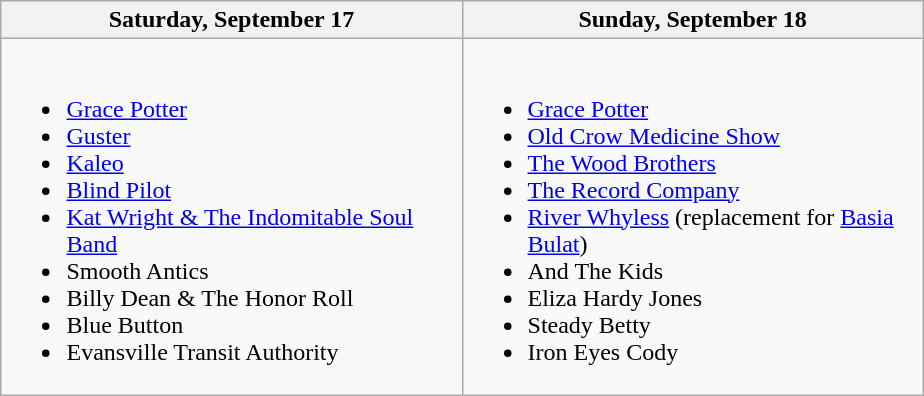<table class="wikitable" style="margin-left: auto; margin-right: auto; border: none;">
<tr>
<th style="width: 300px;">Saturday, September 17</th>
<th style="width: 300px;">Sunday, September 18</th>
</tr>
<tr valign="top">
<td><br><ul><li><a href='#'>Grace Potter</a></li><li><a href='#'>Guster</a></li><li><a href='#'>Kaleo</a></li><li><a href='#'>Blind Pilot</a></li><li><a href='#'>Kat Wright & The Indomitable Soul Band</a></li><li>Smooth Antics</li><li>Billy Dean & The Honor Roll</li><li>Blue Button</li><li>Evansville Transit Authority</li></ul></td>
<td><br><ul><li><a href='#'>Grace Potter</a></li><li><a href='#'>Old Crow Medicine Show</a></li><li><a href='#'>The Wood Brothers</a></li><li><a href='#'>The Record Company</a></li><li><a href='#'>River Whyless</a> (replacement for <a href='#'>Basia Bulat</a>)</li><li>And The Kids</li><li>Eliza Hardy Jones</li><li>Steady Betty</li><li>Iron Eyes Cody</li></ul></td>
</tr>
</table>
